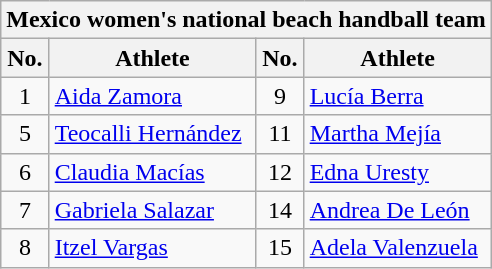<table class="wikitable">
<tr>
<th colspan="4">Mexico women's national beach handball team</th>
</tr>
<tr>
<th>No.</th>
<th>Athlete</th>
<th>No.</th>
<th>Athlete</th>
</tr>
<tr align="center">
<td>1</td>
<td align="left"><a href='#'>Aida Zamora</a></td>
<td>9</td>
<td align="left"><a href='#'>Lucía Berra</a></td>
</tr>
<tr align="center">
<td>5</td>
<td align="left"><a href='#'>Teocalli Hernández</a></td>
<td>11</td>
<td align="left"><a href='#'>Martha Mejía</a></td>
</tr>
<tr align="center">
<td>6</td>
<td align="left"><a href='#'>Claudia Macías</a></td>
<td>12</td>
<td align="left"><a href='#'>Edna Uresty</a></td>
</tr>
<tr align="center">
<td>7</td>
<td align="left"><a href='#'>Gabriela Salazar</a></td>
<td>14</td>
<td align="left"><a href='#'>Andrea De León</a></td>
</tr>
<tr align="center">
<td>8</td>
<td align="left"><a href='#'>Itzel Vargas</a></td>
<td>15</td>
<td align="left"><a href='#'>Adela Valenzuela</a></td>
</tr>
</table>
